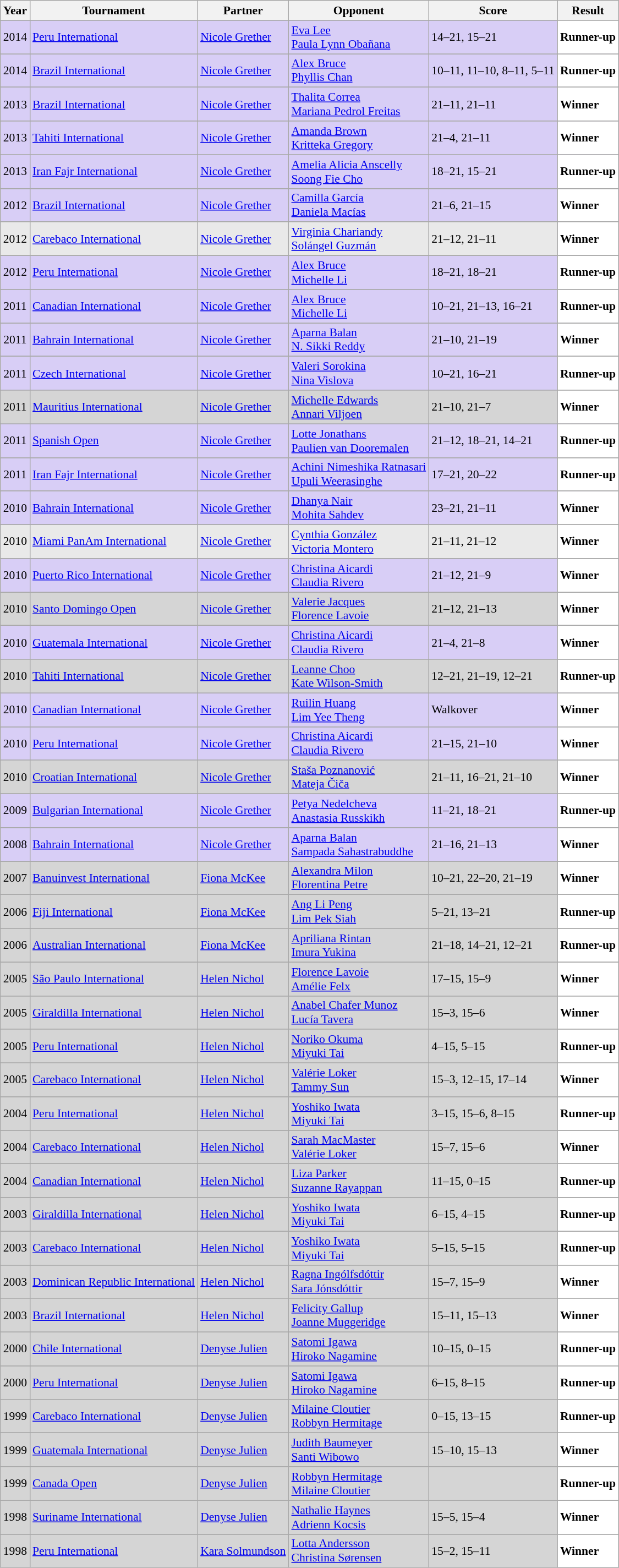<table class="sortable wikitable" style="font-size: 90%;">
<tr>
<th>Year</th>
<th>Tournament</th>
<th>Partner</th>
<th>Opponent</th>
<th>Score</th>
<th>Result</th>
</tr>
<tr>
</tr>
<tr style="background:#D8CEF6">
<td align="center">2014</td>
<td align="left"><a href='#'>Peru International</a></td>
<td align="left"> <a href='#'>Nicole Grether</a></td>
<td align="left"> <a href='#'>Eva Lee</a><br> <a href='#'>Paula Lynn Obañana</a></td>
<td align="left">14–21, 15–21</td>
<td style="text-align:left; background:white"> <strong>Runner-up</strong></td>
</tr>
<tr>
</tr>
<tr style="background:#D8CEF6">
<td align="center">2014</td>
<td align="left"><a href='#'>Brazil International</a></td>
<td align="left"> <a href='#'>Nicole Grether</a></td>
<td align="left"> <a href='#'>Alex Bruce</a><br> <a href='#'>Phyllis Chan</a></td>
<td align="left">10–11, 11–10, 8–11, 5–11</td>
<td style="text-align:left; background:white"> <strong>Runner-up</strong></td>
</tr>
<tr>
</tr>
<tr style="background:#D8CEF6">
<td align="center">2013</td>
<td align="left"><a href='#'>Brazil International</a></td>
<td align="left"> <a href='#'>Nicole Grether</a></td>
<td align="left"> <a href='#'>Thalita Correa</a><br> <a href='#'>Mariana Pedrol Freitas</a></td>
<td align="left">21–11, 21–11</td>
<td style="text-align:left; background:white"> <strong>Winner</strong></td>
</tr>
<tr>
</tr>
<tr style="background:#D8CEF6">
<td align="center">2013</td>
<td align="left"><a href='#'>Tahiti International</a></td>
<td align="left"> <a href='#'>Nicole Grether</a></td>
<td align="left"> <a href='#'>Amanda Brown</a><br> <a href='#'>Kritteka Gregory</a></td>
<td align="left">21–4, 21–11</td>
<td style="text-align:left; background:white"> <strong>Winner</strong></td>
</tr>
<tr>
</tr>
<tr style="background:#D8CEF6">
<td align="center">2013</td>
<td align="left"><a href='#'>Iran Fajr International</a></td>
<td align="left"> <a href='#'>Nicole Grether</a></td>
<td align="left"> <a href='#'>Amelia Alicia Anscelly</a><br> <a href='#'>Soong Fie Cho</a></td>
<td align="left">18–21, 15–21</td>
<td style="text-align:left; background:white"> <strong>Runner-up</strong></td>
</tr>
<tr>
</tr>
<tr style="background:#D8CEF6">
<td align="center">2012</td>
<td align="left"><a href='#'>Brazil International</a></td>
<td align="left"> <a href='#'>Nicole Grether</a></td>
<td align="left"> <a href='#'>Camilla García</a><br> <a href='#'>Daniela Macías</a></td>
<td align="left">21–6, 21–15</td>
<td style="text-align:left; background:white"> <strong>Winner</strong></td>
</tr>
<tr>
</tr>
<tr style="background:#E9E9E9">
<td align="center">2012</td>
<td align="left"><a href='#'>Carebaco International</a></td>
<td align="left"> <a href='#'>Nicole Grether</a></td>
<td align="left"> <a href='#'>Virginia Chariandy</a><br> <a href='#'>Solángel Guzmán</a></td>
<td align="left">21–12, 21–11</td>
<td style="text-align:left; background:white"> <strong>Winner</strong></td>
</tr>
<tr>
</tr>
<tr style="background:#D8CEF6">
<td align="center">2012</td>
<td align="left"><a href='#'>Peru International</a></td>
<td align="left"> <a href='#'>Nicole Grether</a></td>
<td align="left"> <a href='#'>Alex Bruce</a><br> <a href='#'>Michelle Li</a></td>
<td align="left">18–21, 18–21</td>
<td style="text-align:left; background:white"> <strong>Runner-up</strong></td>
</tr>
<tr>
</tr>
<tr style="background:#D8CEF6">
<td align="center">2011</td>
<td align="left"><a href='#'>Canadian International</a></td>
<td align="left"> <a href='#'>Nicole Grether</a></td>
<td align="left"> <a href='#'>Alex Bruce</a><br> <a href='#'>Michelle Li</a></td>
<td align="left">10–21, 21–13, 16–21</td>
<td style="text-align:left; background:white"> <strong>Runner-up</strong></td>
</tr>
<tr>
</tr>
<tr style="background:#D8CEF6">
<td align="center">2011</td>
<td align="left"><a href='#'>Bahrain International</a></td>
<td align="left"> <a href='#'>Nicole Grether</a></td>
<td align="left"> <a href='#'>Aparna Balan</a><br> <a href='#'>N. Sikki Reddy</a></td>
<td align="left">21–10, 21–19</td>
<td style="text-align:left; background:white"> <strong>Winner</strong></td>
</tr>
<tr>
</tr>
<tr style="background:#D8CEF6">
<td align="center">2011</td>
<td align="left"><a href='#'>Czech International</a></td>
<td align="left"> <a href='#'>Nicole Grether</a></td>
<td align="left"> <a href='#'>Valeri Sorokina</a><br> <a href='#'>Nina Vislova</a></td>
<td align="left">10–21, 16–21</td>
<td style="text-align:left; background:white"> <strong>Runner-up</strong></td>
</tr>
<tr>
</tr>
<tr style="background:#D5D5D5">
<td align="center">2011</td>
<td align="left"><a href='#'>Mauritius International</a></td>
<td align="left"> <a href='#'>Nicole Grether</a></td>
<td align="left"> <a href='#'>Michelle Edwards</a><br> <a href='#'>Annari Viljoen</a></td>
<td align="left">21–10, 21–7</td>
<td style="text-align:left; background:white"> <strong>Winner</strong></td>
</tr>
<tr>
</tr>
<tr style="background:#D8CEF6">
<td align="center">2011</td>
<td align="left"><a href='#'>Spanish Open</a></td>
<td align="left"> <a href='#'>Nicole Grether</a></td>
<td align="left"> <a href='#'>Lotte Jonathans</a><br> <a href='#'>Paulien van Dooremalen</a></td>
<td align="left">21–12, 18–21, 14–21</td>
<td style="text-align:left; background:white"> <strong>Runner-up</strong></td>
</tr>
<tr>
</tr>
<tr style="background:#D8CEF6">
<td align="center">2011</td>
<td align="left"><a href='#'>Iran Fajr International</a></td>
<td align="left"> <a href='#'>Nicole Grether</a></td>
<td align="left"> <a href='#'>Achini Nimeshika Ratnasari</a><br> <a href='#'>Upuli Weerasinghe</a></td>
<td align="left">17–21, 20–22</td>
<td style="text-align:left; background:white"> <strong>Runner-up</strong></td>
</tr>
<tr>
</tr>
<tr style="background:#D8CEF6">
<td align="center">2010</td>
<td align="left"><a href='#'>Bahrain International</a></td>
<td align="left"> <a href='#'>Nicole Grether</a></td>
<td align="left"> <a href='#'>Dhanya Nair</a><br> <a href='#'>Mohita Sahdev</a></td>
<td align="left">23–21, 21–11</td>
<td style="text-align:left; background:white"> <strong>Winner</strong></td>
</tr>
<tr>
</tr>
<tr style="background:#E9E9E9">
<td align="center">2010</td>
<td align="left"><a href='#'>Miami PanAm International</a></td>
<td align="left"> <a href='#'>Nicole Grether</a></td>
<td align="left"> <a href='#'>Cynthia González</a><br> <a href='#'>Victoria Montero</a></td>
<td align="left">21–11, 21–12</td>
<td style="text-align:left; background:white"> <strong>Winner</strong></td>
</tr>
<tr>
</tr>
<tr style="background:#D8CEF6">
<td align="center">2010</td>
<td align="left"><a href='#'>Puerto Rico International</a></td>
<td align="left"> <a href='#'>Nicole Grether</a></td>
<td align="left"> <a href='#'>Christina Aicardi</a><br> <a href='#'>Claudia Rivero</a></td>
<td align="left">21–12, 21–9</td>
<td style="text-align:left; background:white"> <strong>Winner</strong></td>
</tr>
<tr>
</tr>
<tr style="background:#D5D5D5">
<td align="center">2010</td>
<td align="left"><a href='#'>Santo Domingo Open</a></td>
<td align="left"> <a href='#'>Nicole Grether</a></td>
<td align="left"> <a href='#'>Valerie Jacques</a><br> <a href='#'>Florence Lavoie</a></td>
<td align="left">21–12, 21–13</td>
<td style="text-align:left; background:white"> <strong>Winner</strong></td>
</tr>
<tr>
</tr>
<tr style="background:#D8CEF6">
<td align="center">2010</td>
<td align="left"><a href='#'>Guatemala International</a></td>
<td align="left"> <a href='#'>Nicole Grether</a></td>
<td align="left"> <a href='#'>Christina Aicardi</a><br> <a href='#'>Claudia Rivero</a></td>
<td align="left">21–4, 21–8</td>
<td style="text-align:left; background:white"> <strong>Winner</strong></td>
</tr>
<tr>
</tr>
<tr style="background:#D5D5D5">
<td align="center">2010</td>
<td align="left"><a href='#'>Tahiti International</a></td>
<td align="left"> <a href='#'>Nicole Grether</a></td>
<td align="left"> <a href='#'>Leanne Choo</a><br> <a href='#'>Kate Wilson-Smith</a></td>
<td align="left">12–21, 21–19, 12–21</td>
<td style="text-align:left; background:white"> <strong>Runner-up</strong></td>
</tr>
<tr>
</tr>
<tr style="background:#D8CEF6">
<td align="center">2010</td>
<td align="left"><a href='#'>Canadian International</a></td>
<td align="left"> <a href='#'>Nicole Grether</a></td>
<td align="left"> <a href='#'>Ruilin Huang</a><br> <a href='#'>Lim Yee Theng</a></td>
<td align="left">Walkover</td>
<td style="text-align:left; background:white"> <strong>Winner</strong></td>
</tr>
<tr>
</tr>
<tr style="background:#D8CEF6">
<td align="center">2010</td>
<td align="left"><a href='#'>Peru International</a></td>
<td align="left"> <a href='#'>Nicole Grether</a></td>
<td align="left"> <a href='#'>Christina Aicardi</a><br> <a href='#'>Claudia Rivero</a></td>
<td align="left">21–15, 21–10</td>
<td style="text-align:left; background:white"> <strong>Winner</strong></td>
</tr>
<tr>
</tr>
<tr style="background:#D5D5D5">
<td align="center">2010</td>
<td align="left"><a href='#'>Croatian International</a></td>
<td align="left"> <a href='#'>Nicole Grether</a></td>
<td align="left"> <a href='#'>Staša Poznanović</a><br> <a href='#'>Mateja Čiča</a></td>
<td align="left">21–11, 16–21, 21–10</td>
<td style="text-align:left; background:white"> <strong>Winner</strong></td>
</tr>
<tr>
</tr>
<tr style="background:#D8CEF6">
<td align="center">2009</td>
<td align="left"><a href='#'>Bulgarian International</a></td>
<td align="left"> <a href='#'>Nicole Grether</a></td>
<td align="left"> <a href='#'>Petya Nedelcheva</a><br> <a href='#'>Anastasia Russkikh</a></td>
<td align="left">11–21, 18–21</td>
<td style="text-align:left; background:white"> <strong>Runner-up</strong></td>
</tr>
<tr>
</tr>
<tr style="background:#D8CEF6">
<td align="center">2008</td>
<td align="left"><a href='#'>Bahrain International</a></td>
<td align="left"> <a href='#'>Nicole Grether</a></td>
<td align="left"> <a href='#'>Aparna Balan</a><br> <a href='#'>Sampada Sahastrabuddhe</a></td>
<td align="left">21–16, 21–13</td>
<td style="text-align:left; background:white"> <strong>Winner</strong></td>
</tr>
<tr>
</tr>
<tr style="background:#D5D5D5">
<td align="center">2007</td>
<td align="left"><a href='#'>Banuinvest International</a></td>
<td align="left"> <a href='#'>Fiona McKee</a></td>
<td align="left"> <a href='#'>Alexandra Milon</a><br> <a href='#'>Florentina Petre</a></td>
<td align="left">10–21, 22–20, 21–19</td>
<td style="text-align:left; background:white"> <strong>Winner</strong></td>
</tr>
<tr>
</tr>
<tr style="background:#D5D5D5">
<td align="center">2006</td>
<td align="left"><a href='#'>Fiji International</a></td>
<td align="left"> <a href='#'>Fiona McKee</a></td>
<td align="left"> <a href='#'>Ang Li Peng</a><br> <a href='#'>Lim Pek Siah</a></td>
<td align="left">5–21, 13–21</td>
<td style="text-align:left; background:white"> <strong>Runner-up</strong></td>
</tr>
<tr>
</tr>
<tr style="background:#D5D5D5">
<td align="center">2006</td>
<td align="left"><a href='#'>Australian International</a></td>
<td align="left"> <a href='#'>Fiona McKee</a></td>
<td align="left"> <a href='#'>Apriliana Rintan</a><br> <a href='#'>Imura Yukina</a></td>
<td align="left">21–18, 14–21, 12–21</td>
<td style="text-align:left; background:white"> <strong>Runner-up</strong></td>
</tr>
<tr>
</tr>
<tr style="background:#D5D5D5">
<td align="center">2005</td>
<td align="left"><a href='#'>São Paulo International</a></td>
<td align="left"> <a href='#'>Helen Nichol</a></td>
<td align="left"> <a href='#'>Florence Lavoie</a><br> <a href='#'>Amélie Felx</a></td>
<td align="left">17–15, 15–9</td>
<td style="text-align:left; background:white"> <strong>Winner</strong></td>
</tr>
<tr>
</tr>
<tr style="background:#D5D5D5">
<td align="center">2005</td>
<td align="left"><a href='#'>Giraldilla International</a></td>
<td align="left"> <a href='#'>Helen Nichol</a></td>
<td align="left"> <a href='#'>Anabel Chafer Munoz</a><br> <a href='#'>Lucía Tavera</a></td>
<td align="left">15–3, 15–6</td>
<td style="text-align:left; background:white"> <strong>Winner</strong></td>
</tr>
<tr>
</tr>
<tr style="background:#D5D5D5">
<td align="center">2005</td>
<td align="left"><a href='#'>Peru International</a></td>
<td align="left"> <a href='#'>Helen Nichol</a></td>
<td align="left"> <a href='#'>Noriko Okuma</a><br> <a href='#'>Miyuki Tai</a></td>
<td align="left">4–15, 5–15</td>
<td style="text-align:left; background:white"> <strong>Runner-up</strong></td>
</tr>
<tr>
</tr>
<tr style="background:#D5D5D5">
<td align="center">2005</td>
<td align="left"><a href='#'>Carebaco International</a></td>
<td align="left"> <a href='#'>Helen Nichol</a></td>
<td align="left"> <a href='#'>Valérie Loker</a><br> <a href='#'>Tammy Sun</a></td>
<td align="left">15–3, 12–15, 17–14</td>
<td style="text-align:left; background:white"> <strong>Winner</strong></td>
</tr>
<tr>
</tr>
<tr style="background:#D5D5D5">
<td align="center">2004</td>
<td align="left"><a href='#'>Peru International</a></td>
<td align="left"> <a href='#'>Helen Nichol</a></td>
<td align="left"> <a href='#'>Yoshiko Iwata</a><br> <a href='#'>Miyuki Tai</a></td>
<td align="left">3–15, 15–6, 8–15</td>
<td style="text-align:left; background:white"> <strong>Runner-up</strong></td>
</tr>
<tr>
</tr>
<tr style="background:#D5D5D5">
<td align="center">2004</td>
<td align="left"><a href='#'>Carebaco International</a></td>
<td align="left"> <a href='#'>Helen Nichol</a></td>
<td align="left"> <a href='#'>Sarah MacMaster</a><br> <a href='#'>Valérie Loker</a></td>
<td align="left">15–7, 15–6</td>
<td style="text-align:left; background:white"> <strong>Winner</strong></td>
</tr>
<tr>
</tr>
<tr style="background:#D5D5D5">
<td align="center">2004</td>
<td align="left"><a href='#'>Canadian International</a></td>
<td align="left"> <a href='#'>Helen Nichol</a></td>
<td align="left"> <a href='#'>Liza Parker</a><br> <a href='#'>Suzanne Rayappan</a></td>
<td align="left">11–15, 0–15</td>
<td style="text-align:left; background:white"> <strong>Runner-up</strong></td>
</tr>
<tr>
</tr>
<tr style="background:#D5D5D5">
<td align="center">2003</td>
<td align="left"><a href='#'>Giraldilla International</a></td>
<td align="left"> <a href='#'>Helen Nichol</a></td>
<td align="left"> <a href='#'>Yoshiko Iwata</a><br> <a href='#'>Miyuki Tai</a></td>
<td align="left">6–15, 4–15</td>
<td style="text-align:left; background:white"> <strong>Runner-up</strong></td>
</tr>
<tr>
</tr>
<tr style="background:#D5D5D5">
<td align="center">2003</td>
<td align="left"><a href='#'>Carebaco International</a></td>
<td align="left"> <a href='#'>Helen Nichol</a></td>
<td align="left"> <a href='#'>Yoshiko Iwata</a><br> <a href='#'>Miyuki Tai</a></td>
<td align="left">5–15, 5–15</td>
<td style="text-align:left; background:white"> <strong>Runner-up</strong></td>
</tr>
<tr>
</tr>
<tr style="background:#D5D5D5">
<td align="center">2003</td>
<td align="left"><a href='#'>Dominican Republic International</a></td>
<td align="left"> <a href='#'>Helen Nichol</a></td>
<td align="left"> <a href='#'>Ragna Ingólfsdóttir</a><br> <a href='#'>Sara Jónsdóttir</a></td>
<td align="left">15–7, 15–9</td>
<td style="text-align:left; background:white"> <strong>Winner</strong></td>
</tr>
<tr>
</tr>
<tr style="background:#D5D5D5">
<td align="center">2003</td>
<td align="left"><a href='#'>Brazil International</a></td>
<td align="left"> <a href='#'>Helen Nichol</a></td>
<td align="left"> <a href='#'>Felicity Gallup</a><br> <a href='#'>Joanne Muggeridge</a></td>
<td align="left">15–11, 15–13</td>
<td style="text-align:left; background:white"> <strong>Winner</strong></td>
</tr>
<tr>
</tr>
<tr style="background:#D5D5D5">
<td align="center">2000</td>
<td align="left"><a href='#'>Chile International</a></td>
<td align="left"> <a href='#'>Denyse Julien</a></td>
<td align="left"> <a href='#'>Satomi Igawa</a><br> <a href='#'>Hiroko Nagamine</a></td>
<td align="left">10–15, 0–15</td>
<td style="text-align:left; background:white"> <strong>Runner-up</strong></td>
</tr>
<tr>
</tr>
<tr style="background:#D5D5D5">
<td align="center">2000</td>
<td align="left"><a href='#'>Peru International</a></td>
<td align="left"> <a href='#'>Denyse Julien</a></td>
<td align="left"> <a href='#'>Satomi Igawa</a><br> <a href='#'>Hiroko Nagamine</a></td>
<td align="left">6–15, 8–15</td>
<td style="text-align:left; background:white"> <strong>Runner-up</strong></td>
</tr>
<tr>
</tr>
<tr style="background:#D5D5D5">
<td align="center">1999</td>
<td align="left"><a href='#'>Carebaco International</a></td>
<td align="left"> <a href='#'>Denyse Julien</a></td>
<td align="left"> <a href='#'>Milaine Cloutier</a><br> <a href='#'>Robbyn Hermitage</a></td>
<td align="left">0–15, 13–15</td>
<td style="text-align:left; background:white"> <strong>Runner-up</strong></td>
</tr>
<tr>
</tr>
<tr style="background:#D5D5D5">
<td align="center">1999</td>
<td align="left"><a href='#'>Guatemala International</a></td>
<td align="left"> <a href='#'>Denyse Julien</a></td>
<td align="left"> <a href='#'>Judith Baumeyer</a><br> <a href='#'>Santi Wibowo</a></td>
<td align="left">15–10, 15–13</td>
<td style="text-align:left; background:white"> <strong>Winner</strong></td>
</tr>
<tr>
</tr>
<tr style="background:#D5D5D5">
<td align="center">1999</td>
<td align="left"><a href='#'>Canada Open</a></td>
<td align="left"> <a href='#'>Denyse Julien</a></td>
<td align="left"> <a href='#'>Robbyn Hermitage</a><br> <a href='#'>Milaine Cloutier</a></td>
<td align="left"></td>
<td style="text-align:left; background:white"> <strong>Runner-up</strong></td>
</tr>
<tr>
</tr>
<tr style="background:#D5D5D5">
<td align="center">1998</td>
<td align="left"><a href='#'>Suriname International</a></td>
<td align="left"> <a href='#'>Denyse Julien</a></td>
<td align="left"> <a href='#'>Nathalie Haynes</a><br> <a href='#'>Adrienn Kocsis</a></td>
<td align="left">15–5, 15–4</td>
<td style="text-align:left; background:white"> <strong>Winner</strong></td>
</tr>
<tr>
</tr>
<tr style="background:#D5D5D5">
<td align="center">1998</td>
<td align="left"><a href='#'>Peru International</a></td>
<td align="left"> <a href='#'>Kara Solmundson</a></td>
<td align="left"> <a href='#'>Lotta Andersson</a><br> <a href='#'>Christina Sørensen</a></td>
<td align="left">15–2, 15–11</td>
<td style="text-align:left; background:white"> <strong>Winner</strong></td>
</tr>
</table>
